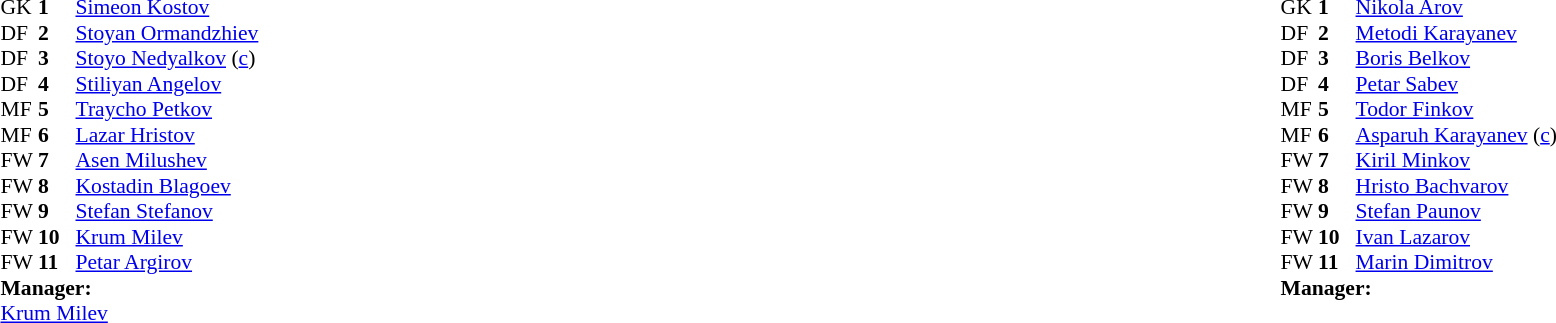<table style="width:100%">
<tr>
<td style="vertical-align:top;width:50%"><br><table style="font-size:90%" cellspacing="0" cellpadding="0">
<tr>
<th width="25"></th>
<th width="25"></th>
</tr>
<tr>
<td>GK</td>
<td><strong>1</strong></td>
<td> <a href='#'>Simeon Kostov</a></td>
</tr>
<tr>
<td>DF</td>
<td><strong>2</strong></td>
<td> <a href='#'>Stoyan Ormandzhiev</a></td>
</tr>
<tr>
<td>DF</td>
<td><strong>3</strong></td>
<td> <a href='#'>Stoyo Nedyalkov</a> (<a href='#'>c</a>)</td>
</tr>
<tr>
<td>DF</td>
<td><strong>4</strong></td>
<td> <a href='#'>Stiliyan Angelov</a></td>
</tr>
<tr>
<td>MF</td>
<td><strong>5</strong></td>
<td> <a href='#'>Traycho Petkov</a></td>
</tr>
<tr>
<td>MF</td>
<td><strong>6</strong></td>
<td> <a href='#'>Lazar Hristov</a></td>
</tr>
<tr>
<td>FW</td>
<td><strong>7</strong></td>
<td> <a href='#'>Asen Milushev</a></td>
</tr>
<tr>
<td>FW</td>
<td><strong>8</strong></td>
<td> <a href='#'>Kostadin Blagoev</a></td>
</tr>
<tr>
<td>FW</td>
<td><strong>9</strong></td>
<td> <a href='#'>Stefan Stefanov</a></td>
</tr>
<tr>
<td>FW</td>
<td><strong>10</strong></td>
<td> <a href='#'>Krum Milev</a></td>
</tr>
<tr>
<td>FW</td>
<td><strong>11</strong></td>
<td> <a href='#'>Petar Argirov</a></td>
</tr>
<tr>
<td colspan=4><strong>Manager:</strong></td>
</tr>
<tr>
<td colspan="4"> <a href='#'>Krum Milev</a></td>
</tr>
</table>
</td>
<td valign="top"></td>
<td valign="top" width="50%"><br><table cellspacing="0" cellpadding="0" style="font-size:90%;margin:auto">
<tr>
<th width="25"></th>
<th width="25"></th>
</tr>
<tr>
<td>GK</td>
<td><strong>1</strong></td>
<td> <a href='#'>Nikola Arov</a></td>
</tr>
<tr>
<td>DF</td>
<td><strong>2</strong></td>
<td> <a href='#'>Metodi Karayanev</a></td>
</tr>
<tr>
<td>DF</td>
<td><strong>3</strong></td>
<td> <a href='#'>Boris Belkov</a></td>
</tr>
<tr>
<td>DF</td>
<td><strong>4</strong></td>
<td> <a href='#'>Petar Sabev</a></td>
</tr>
<tr>
<td>MF</td>
<td><strong>5</strong></td>
<td> <a href='#'>Todor Finkov</a></td>
</tr>
<tr>
<td>MF</td>
<td><strong>6</strong></td>
<td> <a href='#'>Asparuh Karayanev</a> (<a href='#'>c</a>)</td>
</tr>
<tr>
<td>FW</td>
<td><strong>7</strong></td>
<td> <a href='#'>Kiril Minkov</a></td>
</tr>
<tr>
<td>FW</td>
<td><strong>8</strong></td>
<td> <a href='#'>Hristo Bachvarov</a></td>
</tr>
<tr>
<td>FW</td>
<td><strong>9</strong></td>
<td> <a href='#'>Stefan Paunov</a></td>
</tr>
<tr>
<td>FW</td>
<td><strong>10</strong></td>
<td> <a href='#'>Ivan Lazarov</a></td>
</tr>
<tr>
<td>FW</td>
<td><strong>11</strong></td>
<td> <a href='#'>Marin Dimitrov</a></td>
</tr>
<tr>
<td colspan=4><strong>Manager:</strong></td>
</tr>
<tr>
<td colspan="4"></td>
</tr>
</table>
</td>
</tr>
</table>
